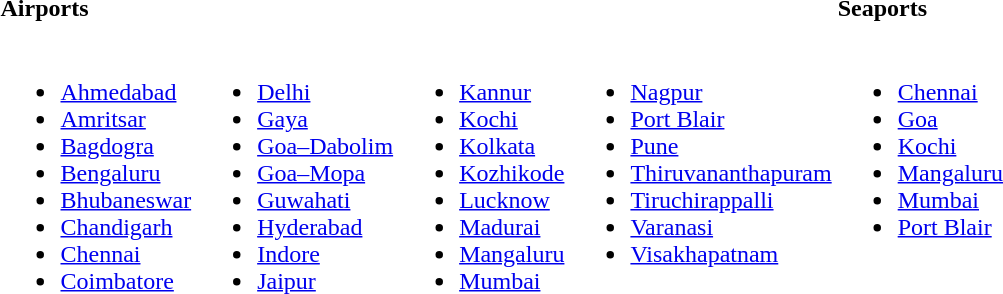<table>
<tr>
<td colspan=4><strong>Airports</strong></td>
<td><strong>Seaports</strong></td>
</tr>
<tr>
<td><br><ul><li><a href='#'>Ahmedabad</a></li><li><a href='#'>Amritsar</a></li><li><a href='#'>Bagdogra</a></li><li><a href='#'>Bengaluru</a></li><li><a href='#'>Bhubaneswar</a></li><li><a href='#'>Chandigarh</a></li><li><a href='#'>Chennai</a></li><li><a href='#'>Coimbatore</a></li></ul></td>
<td valign="top"><br><ul><li><a href='#'>Delhi</a></li><li><a href='#'>Gaya</a></li><li><a href='#'>Goa–Dabolim</a></li><li><a href='#'>Goa–Mopa</a></li><li><a href='#'>Guwahati</a></li><li><a href='#'>Hyderabad</a></li><li><a href='#'>Indore</a></li><li><a href='#'>Jaipur</a></li></ul></td>
<td valign="top"><br><ul><li><a href='#'>Kannur</a></li><li><a href='#'>Kochi</a></li><li><a href='#'>Kolkata</a></li><li><a href='#'>Kozhikode</a></li><li><a href='#'>Lucknow</a></li><li><a href='#'>Madurai</a></li><li><a href='#'>Mangaluru</a></li><li><a href='#'>Mumbai</a></li></ul></td>
<td valign="top"><br><ul><li><a href='#'>Nagpur</a></li><li><a href='#'>Port Blair</a></li><li><a href='#'>Pune</a></li><li><a href='#'>Thiruvananthapuram</a></li><li><a href='#'>Tiruchirappalli</a></li><li><a href='#'>Varanasi</a></li><li><a href='#'>Visakhapatnam</a></li></ul></td>
<td valign="top"><br><ul><li><a href='#'>Chennai</a></li><li><a href='#'>Goa</a></li><li><a href='#'>Kochi</a></li><li><a href='#'>Mangaluru</a></li><li><a href='#'>Mumbai</a></li><li><a href='#'>Port Blair</a></li></ul></td>
</tr>
</table>
